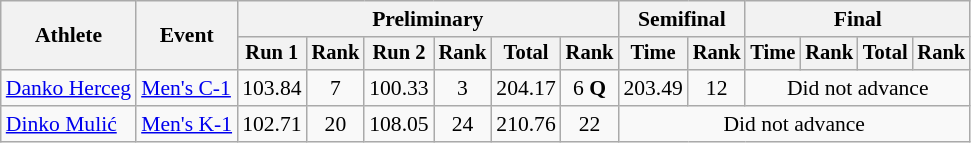<table class="wikitable" style="font-size:90%">
<tr>
<th rowspan="2">Athlete</th>
<th rowspan="2">Event</th>
<th colspan="6">Preliminary</th>
<th colspan="2">Semifinal</th>
<th colspan="4">Final</th>
</tr>
<tr style="font-size:95%">
<th>Run 1</th>
<th>Rank</th>
<th>Run 2</th>
<th>Rank</th>
<th>Total</th>
<th>Rank</th>
<th>Time</th>
<th>Rank</th>
<th>Time</th>
<th>Rank</th>
<th>Total</th>
<th>Rank</th>
</tr>
<tr align=center>
<td align=left><a href='#'>Danko Herceg</a></td>
<td align=left><a href='#'>Men's C-1</a></td>
<td>103.84</td>
<td>7</td>
<td>100.33</td>
<td>3</td>
<td>204.17</td>
<td>6 <strong>Q</strong></td>
<td>203.49</td>
<td>12</td>
<td colspan=4>Did not advance</td>
</tr>
<tr align=center>
<td align=left><a href='#'>Dinko Mulić</a></td>
<td align=left><a href='#'>Men's K-1</a></td>
<td>102.71</td>
<td>20</td>
<td>108.05</td>
<td>24</td>
<td>210.76</td>
<td>22</td>
<td colspan=6>Did not advance</td>
</tr>
</table>
